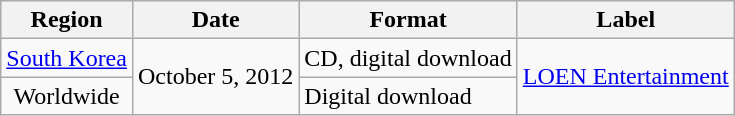<table class="wikitable">
<tr>
<th style="text-align:center;">Region</th>
<th style="text-align:center;">Date</th>
<th style="text-align:center;">Format</th>
<th style="text-align:center;">Label</th>
</tr>
<tr>
<td style="text-align:center;"><a href='#'>South Korea</a></td>
<td style="text-align:center;" rowspan="2">October 5, 2012</td>
<td>CD, digital download</td>
<td rowspan="2"><a href='#'>LOEN Entertainment</a></td>
</tr>
<tr>
<td style="text-align:center;">Worldwide</td>
<td>Digital download</td>
</tr>
</table>
